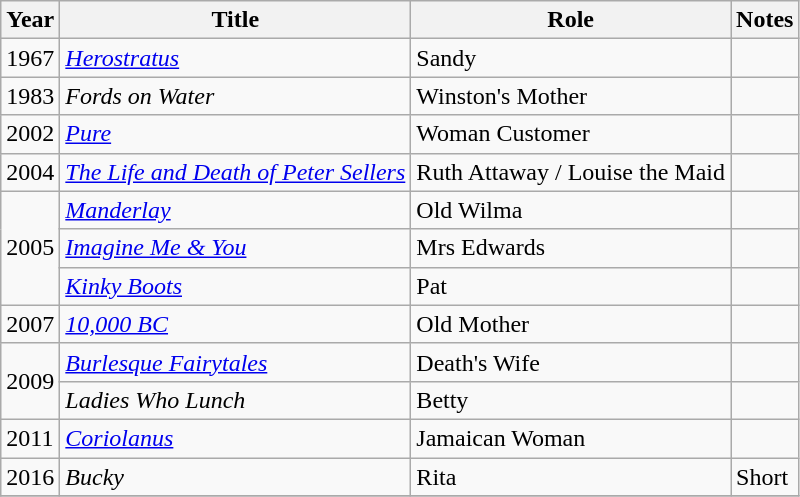<table class="wikitable sortable">
<tr>
<th>Year</th>
<th>Title</th>
<th>Role</th>
<th>Notes</th>
</tr>
<tr>
<td>1967</td>
<td><em><a href='#'>Herostratus</a></em></td>
<td>Sandy</td>
<td></td>
</tr>
<tr>
<td>1983</td>
<td><em>Fords on Water</em></td>
<td>Winston's Mother</td>
<td></td>
</tr>
<tr>
<td>2002</td>
<td><em><a href='#'>Pure</a></em></td>
<td>Woman Customer</td>
<td></td>
</tr>
<tr>
<td>2004</td>
<td><em><a href='#'>The Life and Death of Peter Sellers</a></em></td>
<td>Ruth Attaway / Louise the Maid</td>
<td></td>
</tr>
<tr>
<td rowspan="3">2005</td>
<td><em><a href='#'>Manderlay</a></em></td>
<td>Old Wilma</td>
<td></td>
</tr>
<tr>
<td><em><a href='#'>Imagine Me & You</a></em></td>
<td>Mrs Edwards</td>
<td></td>
</tr>
<tr>
<td><em><a href='#'>Kinky Boots</a></em></td>
<td>Pat</td>
<td></td>
</tr>
<tr>
<td>2007</td>
<td><em><a href='#'>10,000 BC</a></em></td>
<td>Old Mother</td>
<td></td>
</tr>
<tr>
<td rowspan="2">2009</td>
<td><em><a href='#'>Burlesque Fairytales</a></em></td>
<td>Death's Wife</td>
<td></td>
</tr>
<tr>
<td><em>Ladies Who Lunch</em></td>
<td>Betty</td>
<td></td>
</tr>
<tr>
<td>2011</td>
<td><em><a href='#'>Coriolanus</a></em></td>
<td>Jamaican Woman</td>
</tr>
<tr>
<td>2016</td>
<td><em>Bucky</em></td>
<td>Rita</td>
<td>Short</td>
</tr>
<tr>
</tr>
</table>
